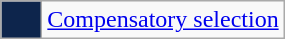<table class=wikitable>
<tr>
<td style="background:#0D254C; width:20px; em;"></td>
<td><a href='#'>Compensatory selection</a></td>
</tr>
</table>
